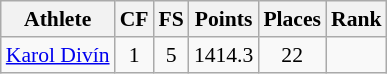<table class="wikitable" border="1" style="font-size:90%">
<tr>
<th>Athlete</th>
<th>CF</th>
<th>FS</th>
<th>Points</th>
<th>Places</th>
<th>Rank</th>
</tr>
<tr align=center>
<td align=left><a href='#'>Karol Divín</a></td>
<td>1</td>
<td>5</td>
<td>1414.3</td>
<td>22</td>
<td></td>
</tr>
</table>
